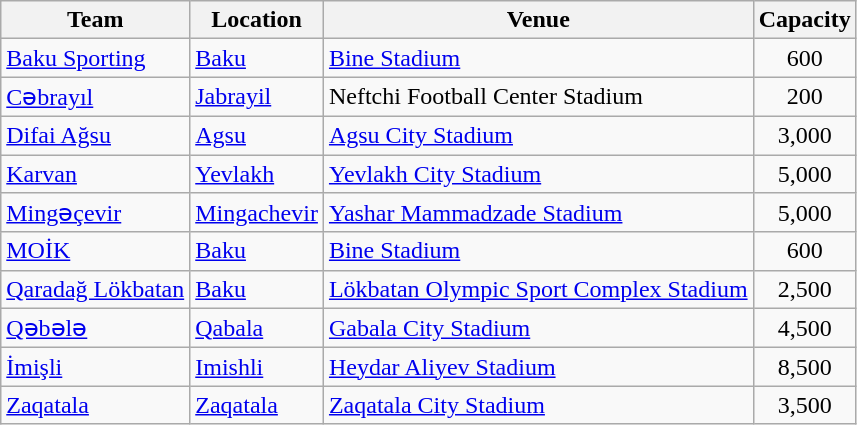<table class="wikitable sortable">
<tr>
<th>Team</th>
<th>Location</th>
<th>Venue</th>
<th>Capacity</th>
</tr>
<tr>
<td><a href='#'>Baku Sporting</a></td>
<td><a href='#'>Baku</a></td>
<td><a href='#'>Bine Stadium</a></td>
<td align="center">600</td>
</tr>
<tr>
<td><a href='#'>Cəbrayıl</a></td>
<td><a href='#'>Jabrayil</a></td>
<td>Neftchi Football Center Stadium</td>
<td align="center">200</td>
</tr>
<tr>
<td><a href='#'>Difai Ağsu</a></td>
<td><a href='#'>Agsu</a></td>
<td><a href='#'>Agsu City Stadium</a></td>
<td align="center">3,000</td>
</tr>
<tr>
<td><a href='#'>Karvan</a></td>
<td><a href='#'>Yevlakh</a></td>
<td><a href='#'>Yevlakh City Stadium</a></td>
<td align="center">5,000</td>
</tr>
<tr>
<td><a href='#'>Mingəçevir</a></td>
<td><a href='#'>Mingachevir</a></td>
<td><a href='#'>Yashar Mammadzade Stadium</a></td>
<td align="center">5,000</td>
</tr>
<tr>
<td><a href='#'>MOİK</a></td>
<td><a href='#'>Baku</a></td>
<td><a href='#'>Bine Stadium</a></td>
<td align="center">600</td>
</tr>
<tr>
<td><a href='#'>Qaradağ Lökbatan</a></td>
<td><a href='#'>Baku</a></td>
<td><a href='#'>Lökbatan Olympic Sport Complex Stadium</a></td>
<td align="center">2,500</td>
</tr>
<tr>
<td><a href='#'>Qəbələ</a></td>
<td><a href='#'>Qabala</a></td>
<td><a href='#'>Gabala City Stadium</a></td>
<td align="center">4,500</td>
</tr>
<tr>
<td><a href='#'>İmişli</a></td>
<td><a href='#'>Imishli</a></td>
<td><a href='#'>Heydar Aliyev Stadium</a></td>
<td align="center">8,500</td>
</tr>
<tr>
<td><a href='#'>Zaqatala</a></td>
<td><a href='#'>Zaqatala</a></td>
<td><a href='#'>Zaqatala City Stadium</a></td>
<td align="center">3,500</td>
</tr>
</table>
